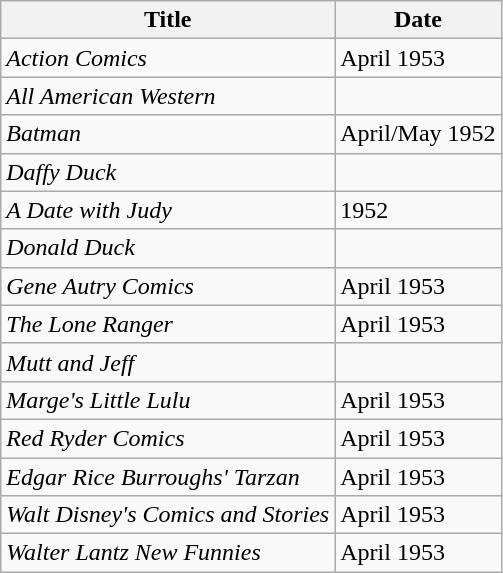<table class="wikitable">
<tr>
<th>Title</th>
<th>Date</th>
</tr>
<tr>
<td><em>Action Comics</em></td>
<td>April 1953</td>
</tr>
<tr>
<td><em>All American Western</em></td>
<td></td>
</tr>
<tr>
<td><em>Batman</em></td>
<td>April/May 1952</td>
</tr>
<tr>
<td><em>Daffy Duck</em></td>
<td></td>
</tr>
<tr>
<td><em>A Date with Judy</em></td>
<td>1952</td>
</tr>
<tr>
<td><em>Donald Duck</em></td>
<td></td>
</tr>
<tr>
<td><em>Gene Autry Comics</em></td>
<td>April 1953</td>
</tr>
<tr>
<td><em>The Lone Ranger</em></td>
<td>April 1953</td>
</tr>
<tr>
<td><em>Mutt and Jeff</em></td>
<td></td>
</tr>
<tr>
<td><em>Marge's Little Lulu</em></td>
<td>April 1953</td>
</tr>
<tr>
<td><em>Red Ryder Comics</em></td>
<td>April 1953</td>
</tr>
<tr>
<td><em>Edgar Rice Burroughs' Tarzan</em></td>
<td>April 1953</td>
</tr>
<tr>
<td><em>Walt Disney's Comics and Stories</em></td>
<td>April 1953</td>
</tr>
<tr>
<td><em>Walter Lantz New Funnies</em></td>
<td>April 1953</td>
</tr>
</table>
